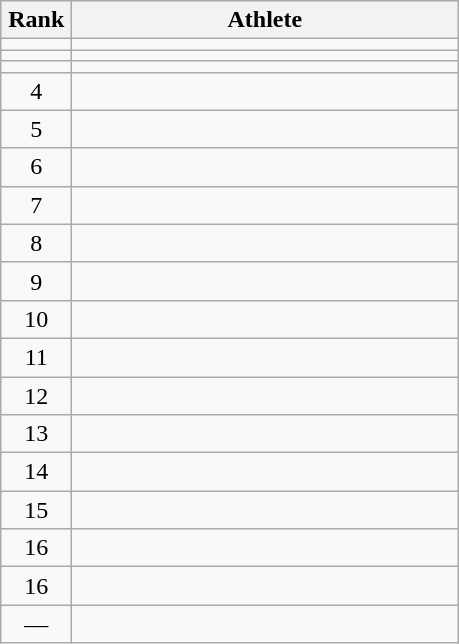<table class="wikitable" style="text-align: center;">
<tr>
<th width=40>Rank</th>
<th width=250>Athlete</th>
</tr>
<tr>
<td></td>
<td align=left></td>
</tr>
<tr>
<td></td>
<td align=left></td>
</tr>
<tr>
<td></td>
<td align=left></td>
</tr>
<tr>
<td>4</td>
<td align=left></td>
</tr>
<tr>
<td>5</td>
<td align=left></td>
</tr>
<tr>
<td>6</td>
<td align=left></td>
</tr>
<tr>
<td>7</td>
<td align=left></td>
</tr>
<tr>
<td>8</td>
<td align=left></td>
</tr>
<tr>
<td>9</td>
<td align=left></td>
</tr>
<tr>
<td>10</td>
<td align=left></td>
</tr>
<tr>
<td>11</td>
<td align=left></td>
</tr>
<tr>
<td>12</td>
<td align=left></td>
</tr>
<tr>
<td>13</td>
<td align=left></td>
</tr>
<tr>
<td>14</td>
<td align=left></td>
</tr>
<tr>
<td>15</td>
<td align=left></td>
</tr>
<tr>
<td>16</td>
<td align=left></td>
</tr>
<tr>
<td>16</td>
<td align=left></td>
</tr>
<tr>
<td>—</td>
<td align=left></td>
</tr>
</table>
